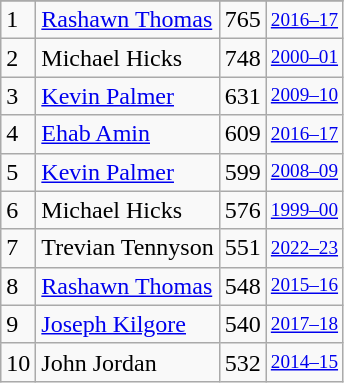<table class="wikitable">
<tr>
</tr>
<tr>
<td>1</td>
<td><a href='#'>Rashawn Thomas</a></td>
<td>765</td>
<td style="font-size:80%;"><a href='#'>2016–17</a></td>
</tr>
<tr>
<td>2</td>
<td>Michael Hicks</td>
<td>748</td>
<td style="font-size:80%;"><a href='#'>2000–01</a></td>
</tr>
<tr>
<td>3</td>
<td><a href='#'>Kevin Palmer</a></td>
<td>631</td>
<td style="font-size:80%;"><a href='#'>2009–10</a></td>
</tr>
<tr>
<td>4</td>
<td><a href='#'>Ehab Amin</a></td>
<td>609</td>
<td style="font-size:80%;"><a href='#'>2016–17</a></td>
</tr>
<tr>
<td>5</td>
<td><a href='#'>Kevin Palmer</a></td>
<td>599</td>
<td style="font-size:80%;"><a href='#'>2008–09</a></td>
</tr>
<tr>
<td>6</td>
<td>Michael Hicks</td>
<td>576</td>
<td style="font-size:80%;"><a href='#'>1999–00</a></td>
</tr>
<tr>
<td>7</td>
<td>Trevian Tennyson</td>
<td>551</td>
<td style="font-size:80%;"><a href='#'>2022–23</a></td>
</tr>
<tr>
<td>8</td>
<td><a href='#'>Rashawn Thomas</a></td>
<td>548</td>
<td style="font-size:80%;"><a href='#'>2015–16</a></td>
</tr>
<tr>
<td>9</td>
<td><a href='#'>Joseph Kilgore</a></td>
<td>540</td>
<td style="font-size:80%;"><a href='#'>2017–18</a></td>
</tr>
<tr>
<td>10</td>
<td>John Jordan</td>
<td>532</td>
<td style="font-size:80%;"><a href='#'>2014–15</a></td>
</tr>
</table>
